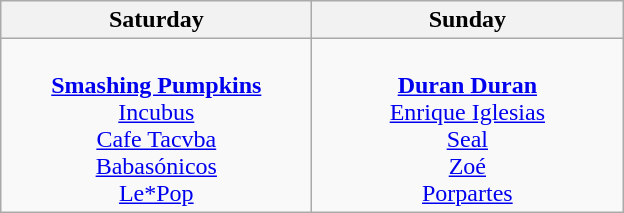<table class="wikitable">
<tr>
<th>Saturday</th>
<th>Sunday</th>
</tr>
<tr>
<td valign="top" align="center" width=200><br><strong><a href='#'>Smashing Pumpkins</a></strong>
<br><a href='#'>Incubus</a>
<br><a href='#'>Cafe Tacvba</a>
<br><a href='#'>Babasónicos</a>
<br><a href='#'>Le*Pop</a></td>
<td valign="top" align="center" width=200><br><strong><a href='#'>Duran Duran</a></strong>
<br><a href='#'>Enrique Iglesias</a>
<br><a href='#'>Seal</a>
<br><a href='#'>Zoé</a>
<br><a href='#'>Porpartes</a></td>
</tr>
</table>
